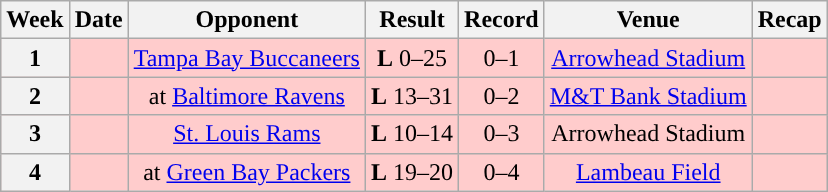<table class="wikitable" style="text-align:center">
<tr>
<th>Week</th>
<th>Date</th>
<th>Opponent</th>
<th>Result</th>
<th>Record</th>
<th>Venue</th>
<th>Recap</th>
</tr>
<tr style="background:#fcc">
<th>1</th>
<td></td>
<td><a href='#'>Tampa Bay Buccaneers</a></td>
<td><strong>L</strong> 0–25</td>
<td>0–1</td>
<td><a href='#'>Arrowhead Stadium</a></td>
<td></td>
</tr>
<tr style="background:#fcc">
<th>2</th>
<td></td>
<td>at <a href='#'>Baltimore Ravens</a></td>
<td><strong>L</strong> 13–31</td>
<td>0–2</td>
<td><a href='#'>M&T Bank Stadium</a></td>
<td></td>
</tr>
<tr style="background:#fcc">
<th>3</th>
<td></td>
<td><a href='#'>St. Louis Rams</a></td>
<td><strong>L</strong> 10–14</td>
<td>0–3</td>
<td>Arrowhead Stadium</td>
<td></td>
</tr>
<tr style="background:#fcc">
<th>4</th>
<td></td>
<td>at <a href='#'>Green Bay Packers</a></td>
<td><strong>L</strong> 19–20</td>
<td>0–4</td>
<td><a href='#'>Lambeau Field</a></td>
<td></td>
</tr>
</table>
